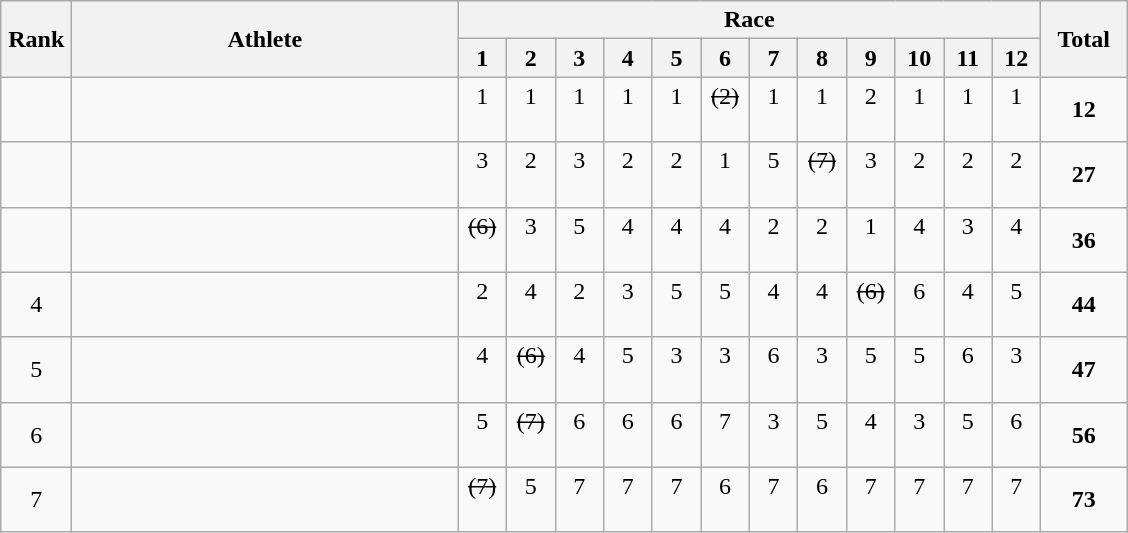<table | class="wikitable" style="text-align:center">
<tr>
<th rowspan="2" width=40>Rank</th>
<th rowspan="2" width=250>Athlete</th>
<th colspan="12">Race</th>
<th rowspan="2" width=50>Total</th>
</tr>
<tr>
<th width=25>1</th>
<th width=25>2</th>
<th width=25>3</th>
<th width=25>4</th>
<th width=25>5</th>
<th width=25>6</th>
<th width=25>7</th>
<th width=25>8</th>
<th width=25>9</th>
<th width=25>10</th>
<th width=25>11</th>
<th width=25>12</th>
</tr>
<tr>
<td></td>
<td align=left></td>
<td>1<br> </td>
<td>1<br> </td>
<td>1<br> </td>
<td>1<br> </td>
<td>1<br> </td>
<td><s>(2)</s><br> </td>
<td>1<br> </td>
<td>1<br> </td>
<td>2<br> </td>
<td>1<br> </td>
<td>1<br> </td>
<td>1<br> </td>
<td><strong>12</strong></td>
</tr>
<tr>
<td></td>
<td align=left></td>
<td>3<br> </td>
<td>2<br> </td>
<td>3<br> </td>
<td>2<br> </td>
<td>2<br> </td>
<td>1<br> </td>
<td>5<br> </td>
<td><s>(7)</s><br> </td>
<td>3<br> </td>
<td>2<br> </td>
<td>2<br> </td>
<td>2<br> </td>
<td><strong>27</strong></td>
</tr>
<tr>
<td></td>
<td align=left></td>
<td><s>(6)</s><br> </td>
<td>3<br> </td>
<td>5<br> </td>
<td>4<br> </td>
<td>4<br> </td>
<td>4<br> </td>
<td>2<br> </td>
<td>2<br> </td>
<td>1<br> </td>
<td>4<br> </td>
<td>3<br> </td>
<td>4<br> </td>
<td><strong>36</strong></td>
</tr>
<tr>
<td>4</td>
<td align=left></td>
<td>2<br> </td>
<td>4<br> </td>
<td>2<br> </td>
<td>3<br> </td>
<td>5<br> </td>
<td>5<br> </td>
<td>4<br> </td>
<td>4<br> </td>
<td><s>(6)</s><br> </td>
<td>6<br> </td>
<td>4<br> </td>
<td>5<br> </td>
<td><strong>44</strong></td>
</tr>
<tr>
<td>5</td>
<td align=left></td>
<td>4<br> </td>
<td><s>(6)</s><br> </td>
<td>4<br> </td>
<td>5<br> </td>
<td>3<br> </td>
<td>3<br> </td>
<td>6<br> </td>
<td>3<br> </td>
<td>5<br> </td>
<td>5<br> </td>
<td>6<br> </td>
<td>3<br> </td>
<td><strong>47</strong></td>
</tr>
<tr>
<td>6</td>
<td align=left></td>
<td>5<br> </td>
<td><s>(7)</s><br> </td>
<td>6<br> </td>
<td>6<br> </td>
<td>6<br> </td>
<td>7<br> </td>
<td>3<br> </td>
<td>5<br> </td>
<td>4<br> </td>
<td>3<br> </td>
<td>5<br> </td>
<td>6<br> </td>
<td><strong>56</strong></td>
</tr>
<tr>
<td>7</td>
<td align=left></td>
<td><s>(7)</s><br> </td>
<td>5<br> </td>
<td>7<br> </td>
<td>7<br> </td>
<td>7<br> </td>
<td>6<br> </td>
<td>7<br> </td>
<td>6<br> </td>
<td>7<br> </td>
<td>7<br> </td>
<td>7<br> </td>
<td>7<br> </td>
<td><strong>73</strong></td>
</tr>
</table>
